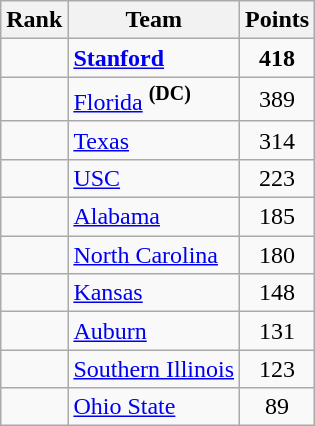<table class="wikitable sortable" style="text-align:center">
<tr>
<th>Rank</th>
<th>Team</th>
<th>Points</th>
</tr>
<tr>
<td></td>
<td align=left><strong><a href='#'>Stanford</a></strong></td>
<td><strong>418</strong></td>
</tr>
<tr>
<td></td>
<td align=left><a href='#'>Florida</a> <strong><sup>(DC)</sup></strong></td>
<td>389</td>
</tr>
<tr>
<td></td>
<td align=left><a href='#'>Texas</a></td>
<td>314</td>
</tr>
<tr>
<td></td>
<td align=left><a href='#'>USC</a></td>
<td>223</td>
</tr>
<tr>
<td></td>
<td align=left><a href='#'>Alabama</a></td>
<td>185</td>
</tr>
<tr>
<td></td>
<td align=left><a href='#'>North Carolina</a></td>
<td>180</td>
</tr>
<tr>
<td></td>
<td align=left><a href='#'>Kansas</a></td>
<td>148</td>
</tr>
<tr>
<td></td>
<td align=left><a href='#'>Auburn</a></td>
<td>131</td>
</tr>
<tr>
<td></td>
<td align=left><a href='#'>Southern Illinois</a></td>
<td>123</td>
</tr>
<tr>
<td></td>
<td align=left><a href='#'>Ohio State</a></td>
<td>89</td>
</tr>
</table>
